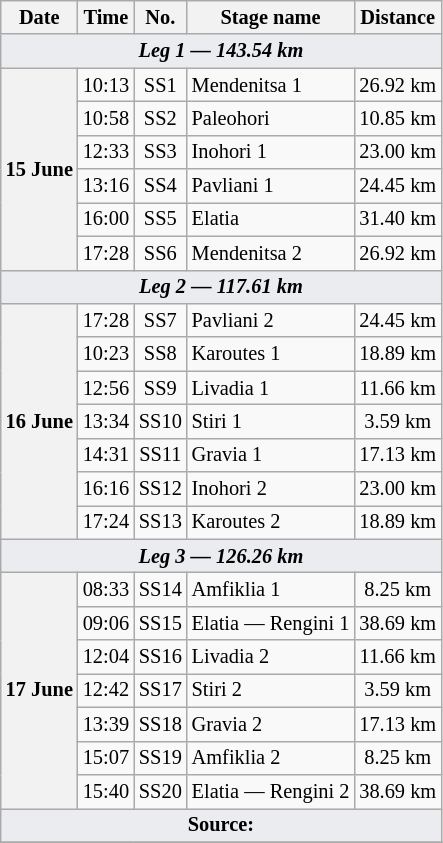<table class="wikitable" style="font-size: 85%;">
<tr>
<th>Date</th>
<th>Time</th>
<th>No.</th>
<th>Stage name</th>
<th>Distance</th>
</tr>
<tr>
<td style="background-color:#EAECF0; text-align:center" colspan="5"><strong><em>Leg 1 — 143.54 km</em></strong></td>
</tr>
<tr>
<th rowspan="6">15 June</th>
<td align="center">10:13</td>
<td align="center">SS1</td>
<td>Mendenitsa 1</td>
<td align="center">26.92 km</td>
</tr>
<tr>
<td align="center">10:58</td>
<td align="center">SS2</td>
<td>Paleohori</td>
<td align="center">10.85 km</td>
</tr>
<tr>
<td align="center">12:33</td>
<td align="center">SS3</td>
<td>Inohori 1</td>
<td align="center">23.00 km</td>
</tr>
<tr>
<td align="center">13:16</td>
<td align="center">SS4</td>
<td>Pavliani 1</td>
<td align="center">24.45 km</td>
</tr>
<tr>
<td align="center">16:00</td>
<td align="center">SS5</td>
<td>Elatia</td>
<td align="center">31.40 km</td>
</tr>
<tr>
<td align="center">17:28</td>
<td align="center">SS6</td>
<td>Mendenitsa 2</td>
<td align="center">26.92 km</td>
</tr>
<tr>
<td style="background-color:#EAECF0; text-align:center" colspan="5"><strong><em>Leg 2 — 117.61 km</em></strong></td>
</tr>
<tr>
<th rowspan="7">16 June</th>
<td align="center">17:28</td>
<td align="center">SS7</td>
<td>Pavliani 2</td>
<td align="center">24.45 km</td>
</tr>
<tr>
<td align="center">10:23</td>
<td align="center">SS8</td>
<td>Karoutes 1</td>
<td align="center">18.89 km</td>
</tr>
<tr>
<td align="center">12:56</td>
<td align="center">SS9</td>
<td>Livadia 1</td>
<td align="center">11.66 km</td>
</tr>
<tr>
<td align="center">13:34</td>
<td align="center">SS10</td>
<td>Stiri 1</td>
<td align="center">3.59 km</td>
</tr>
<tr>
<td align="center">14:31</td>
<td align="center">SS11</td>
<td>Gravia 1</td>
<td align="center">17.13 km</td>
</tr>
<tr>
<td align="center">16:16</td>
<td align="center">SS12</td>
<td>Inohori 2</td>
<td align="center">23.00 km</td>
</tr>
<tr>
<td align="center">17:24</td>
<td align="center">SS13</td>
<td>Karoutes 2</td>
<td align="center">18.89 km</td>
</tr>
<tr>
<td style="background-color:#EAECF0; text-align:center" colspan="5"><strong><em>Leg 3 — 126.26 km</em></strong></td>
</tr>
<tr>
<th rowspan="7">17 June</th>
<td align="center">08:33</td>
<td align="center">SS14</td>
<td>Amfiklia 1</td>
<td align="center">8.25 km</td>
</tr>
<tr>
<td align="center">09:06</td>
<td align="center">SS15</td>
<td>Elatia — Rengini 1</td>
<td align="center">38.69 km</td>
</tr>
<tr>
<td align="center">12:04</td>
<td align="center">SS16</td>
<td>Livadia 2</td>
<td align="center">11.66 km</td>
</tr>
<tr>
<td align="center">12:42</td>
<td align="center">SS17</td>
<td>Stiri 2</td>
<td align="center">3.59 km</td>
</tr>
<tr>
<td align="center">13:39</td>
<td align="center">SS18</td>
<td>Gravia 2</td>
<td align="center">17.13 km</td>
</tr>
<tr>
<td align="center">15:07</td>
<td align="center">SS19</td>
<td>Amfiklia 2</td>
<td align="center">8.25 km</td>
</tr>
<tr>
<td align="center">15:40</td>
<td align="center">SS20</td>
<td>Elatia — Rengini 2</td>
<td align="center">38.69 km</td>
</tr>
<tr>
<td style="background-color:#EAECF0; text-align:center" colspan="5"><strong>Source:</strong></td>
</tr>
<tr>
</tr>
</table>
